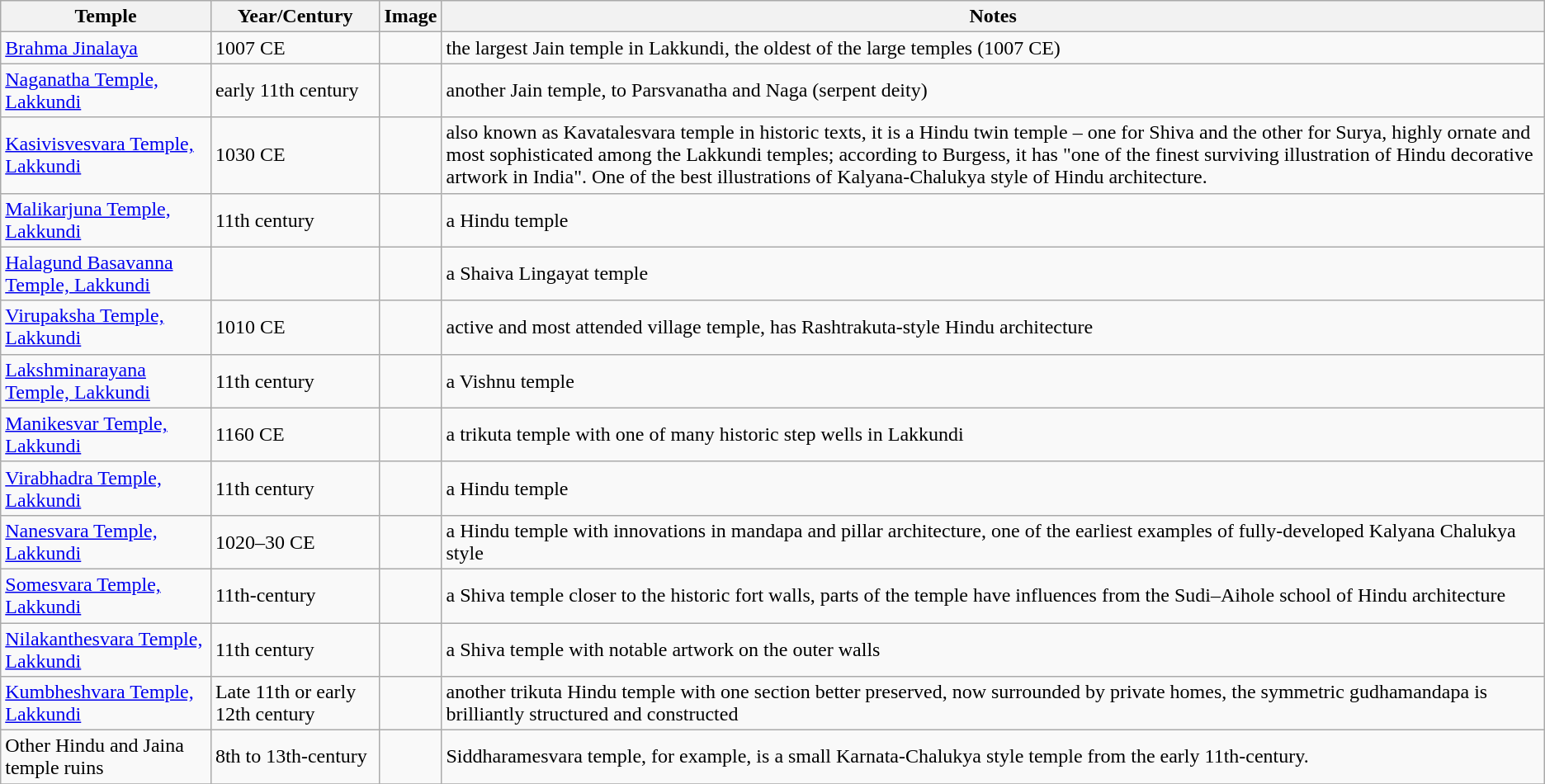<table class="wikitable">
<tr>
<th>Temple</th>
<th>Year/Century</th>
<th>Image</th>
<th>Notes</th>
</tr>
<tr>
<td><a href='#'>Brahma Jinalaya</a></td>
<td>1007 CE</td>
<td></td>
<td>the largest Jain temple in Lakkundi, the oldest of the large temples (1007 CE)</td>
</tr>
<tr>
<td><a href='#'>Naganatha Temple, Lakkundi</a></td>
<td>early 11th century</td>
<td></td>
<td>another Jain temple, to Parsvanatha and Naga (serpent deity)</td>
</tr>
<tr>
<td><a href='#'>Kasivisvesvara Temple, Lakkundi</a></td>
<td>1030 CE</td>
<td></td>
<td>also known as Kavatalesvara temple in historic texts, it is a Hindu twin temple – one for Shiva and the other for Surya, highly ornate and most sophisticated among the Lakkundi temples; according to Burgess, it has "one of the finest surviving illustration of Hindu decorative artwork in India". One of the best illustrations of Kalyana-Chalukya style of Hindu architecture.</td>
</tr>
<tr>
<td><a href='#'>Malikarjuna Temple, Lakkundi</a></td>
<td>11th century</td>
<td></td>
<td>a Hindu temple</td>
</tr>
<tr>
<td><a href='#'>Halagund Basavanna Temple, Lakkundi</a></td>
<td></td>
<td></td>
<td>a Shaiva Lingayat temple</td>
</tr>
<tr>
<td><a href='#'>Virupaksha Temple, Lakkundi</a></td>
<td>1010 CE</td>
<td></td>
<td>active and most attended village temple, has Rashtrakuta-style Hindu architecture</td>
</tr>
<tr>
<td><a href='#'>Lakshminarayana Temple, Lakkundi</a></td>
<td>11th century</td>
<td></td>
<td>a Vishnu temple</td>
</tr>
<tr>
<td><a href='#'>Manikesvar Temple, Lakkundi</a></td>
<td>1160 CE</td>
<td></td>
<td>a trikuta temple with one of many historic step wells in Lakkundi</td>
</tr>
<tr>
<td><a href='#'>Virabhadra Temple, Lakkundi</a></td>
<td>11th century</td>
<td></td>
<td>a Hindu temple</td>
</tr>
<tr>
<td><a href='#'>Nanesvara Temple, Lakkundi</a></td>
<td>1020–30 CE</td>
<td></td>
<td>a Hindu temple with innovations in mandapa and pillar architecture, one of the earliest examples of fully-developed Kalyana Chalukya style</td>
</tr>
<tr>
<td><a href='#'>Somesvara Temple, Lakkundi</a></td>
<td>11th-century</td>
<td></td>
<td>a Shiva temple closer to the historic fort walls, parts of the temple have influences from the Sudi–Aihole school of Hindu architecture</td>
</tr>
<tr>
<td><a href='#'>Nilakanthesvara Temple, Lakkundi</a></td>
<td>11th century</td>
<td></td>
<td>a Shiva temple with notable artwork on the outer walls</td>
</tr>
<tr>
<td><a href='#'>Kumbheshvara Temple, Lakkundi</a></td>
<td>Late 11th or early 12th century</td>
<td></td>
<td>another trikuta Hindu temple with one section better preserved, now surrounded by private homes, the symmetric gudhamandapa is brilliantly structured and constructed</td>
</tr>
<tr>
<td>Other Hindu and Jaina temple ruins</td>
<td>8th to 13th-century</td>
<td></td>
<td>Siddharamesvara temple, for example, is a small Karnata-Chalukya style temple from the early 11th-century.</td>
</tr>
<tr>
</tr>
</table>
